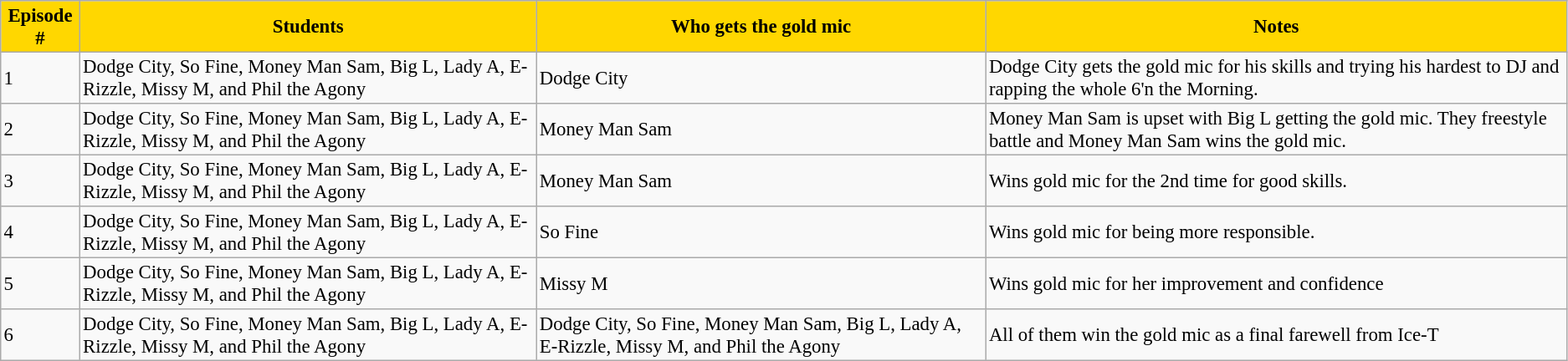<table border="2" cellpadding="2" cellspacing="0" style="margin: 0 1em 0 0; background: #f9f9f9; border: 1px #aaa solid; border-collapse: collapse; font-size: 95%;">
<tr style="background:gold">
<th>Episode #</th>
<th>Students</th>
<th>Who gets the gold mic</th>
<th>Notes</th>
</tr>
<tr>
<td>1</td>
<td>Dodge City, So Fine, Money Man Sam, Big L, Lady A, E-Rizzle, Missy M, and Phil the Agony</td>
<td>Dodge City</td>
<td>Dodge City gets the gold mic for his skills and trying his hardest to DJ and rapping the whole 6'n the Morning.</td>
</tr>
<tr>
<td>2</td>
<td>Dodge City, So Fine, Money Man Sam, Big L, Lady A, E-Rizzle, Missy M, and Phil the Agony</td>
<td>Money Man Sam</td>
<td>Money Man Sam is upset with Big L getting the gold mic. They freestyle battle and Money Man Sam wins the gold mic.</td>
</tr>
<tr>
<td>3</td>
<td>Dodge City, So Fine, Money Man Sam, Big L, Lady A, E-Rizzle, Missy M, and Phil the Agony</td>
<td>Money Man Sam</td>
<td>Wins gold mic for the 2nd time for good skills.</td>
</tr>
<tr>
<td>4</td>
<td>Dodge City, So Fine, Money Man Sam, Big L, Lady A, E-Rizzle, Missy M, and Phil the Agony</td>
<td>So Fine</td>
<td>Wins gold mic for being more responsible.</td>
</tr>
<tr>
<td>5</td>
<td>Dodge City, So Fine, Money Man Sam, Big L, Lady A, E-Rizzle, Missy M, and Phil the Agony</td>
<td>Missy M</td>
<td>Wins gold mic for her improvement and confidence</td>
</tr>
<tr>
<td>6</td>
<td>Dodge City, So Fine, Money Man Sam, Big L, Lady A, E-Rizzle, Missy M, and Phil the Agony</td>
<td>Dodge City, So Fine, Money Man Sam, Big L, Lady A, E-Rizzle, Missy M, and Phil the Agony</td>
<td>All of them win the gold mic as a final farewell from Ice-T</td>
</tr>
</table>
